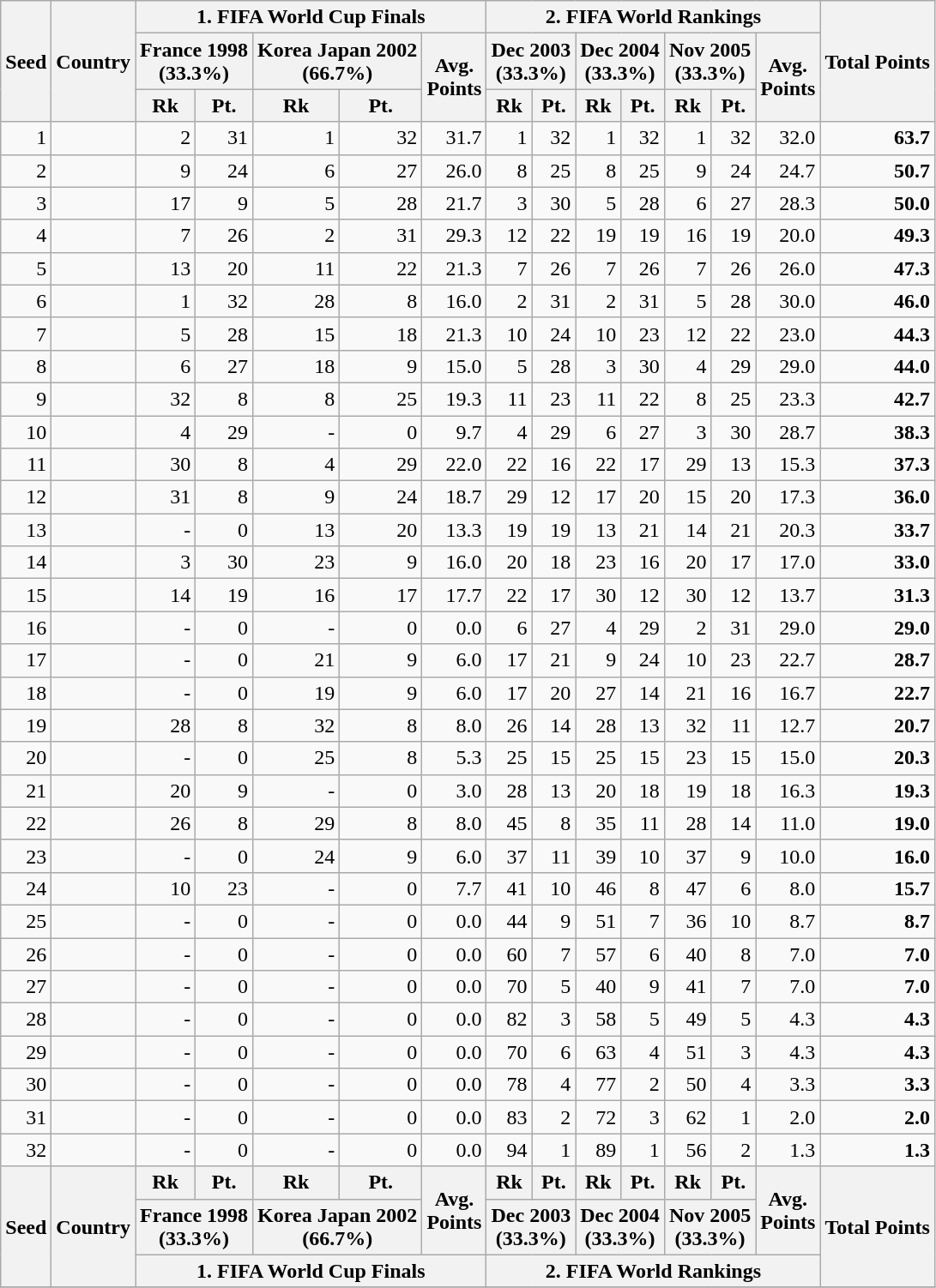<table class="wikitable sortable" style="text-align:right">
<tr>
<th rowspan="3">Seed</th>
<th rowspan="3">Country</th>
<th colspan="5">1. FIFA World Cup Finals</th>
<th colspan="7">2. FIFA World Rankings</th>
<th rowspan="3">Total Points</th>
</tr>
<tr>
<th colspan="2">France 1998<br>(33.3%)</th>
<th colspan="2">Korea Japan 2002<br>(66.7%)</th>
<th rowspan="2">Avg.<br>Points</th>
<th colspan="2">Dec 2003<br>(33.3%)</th>
<th colspan="2">Dec 2004<br>(33.3%)</th>
<th colspan="2">Nov 2005<br>(33.3%)</th>
<th rowspan="2">Avg.<br>Points</th>
</tr>
<tr>
<th>Rk</th>
<th>Pt.</th>
<th>Rk</th>
<th>Pt.</th>
<th>Rk</th>
<th>Pt.</th>
<th>Rk</th>
<th>Pt.</th>
<th>Rk</th>
<th>Pt.</th>
</tr>
<tr>
<td>1</td>
<td style="text-align:left"></td>
<td>2</td>
<td>31</td>
<td>1</td>
<td>32</td>
<td>31.7</td>
<td>1</td>
<td>32</td>
<td>1</td>
<td>32</td>
<td>1</td>
<td>32</td>
<td>32.0</td>
<td><strong>63.7</strong></td>
</tr>
<tr>
<td>2</td>
<td style="text-align:left"></td>
<td>9</td>
<td>24</td>
<td>6</td>
<td>27</td>
<td>26.0</td>
<td>8</td>
<td>25</td>
<td>8</td>
<td>25</td>
<td>9</td>
<td>24</td>
<td>24.7</td>
<td><strong>50.7</strong></td>
</tr>
<tr>
<td>3</td>
<td style="text-align:left"></td>
<td>17</td>
<td>9</td>
<td>5</td>
<td>28</td>
<td>21.7</td>
<td>3</td>
<td>30</td>
<td>5</td>
<td>28</td>
<td>6</td>
<td>27</td>
<td>28.3</td>
<td><strong>50.0</strong></td>
</tr>
<tr>
<td>4</td>
<td style="text-align:left"></td>
<td>7</td>
<td>26</td>
<td>2</td>
<td>31</td>
<td>29.3</td>
<td>12</td>
<td>22</td>
<td>19</td>
<td>19</td>
<td>16</td>
<td>19</td>
<td>20.0</td>
<td><strong>49.3</strong></td>
</tr>
<tr>
<td>5</td>
<td style="text-align:left"></td>
<td>13</td>
<td>20</td>
<td>11</td>
<td>22</td>
<td>21.3</td>
<td>7</td>
<td>26</td>
<td>7</td>
<td>26</td>
<td>7</td>
<td>26</td>
<td>26.0</td>
<td><strong>47.3</strong></td>
</tr>
<tr>
<td>6</td>
<td style="text-align:left"></td>
<td>1</td>
<td>32</td>
<td>28</td>
<td>8</td>
<td>16.0</td>
<td>2</td>
<td>31</td>
<td>2</td>
<td>31</td>
<td>5</td>
<td>28</td>
<td>30.0</td>
<td><strong>46.0</strong></td>
</tr>
<tr>
<td>7</td>
<td style="text-align:left"></td>
<td>5</td>
<td>28</td>
<td>15</td>
<td>18</td>
<td>21.3</td>
<td>10</td>
<td>24</td>
<td>10</td>
<td>23</td>
<td>12</td>
<td>22</td>
<td>23.0</td>
<td><strong>44.3</strong></td>
</tr>
<tr>
<td>8</td>
<td style="text-align:left"></td>
<td>6</td>
<td>27</td>
<td>18</td>
<td>9</td>
<td>15.0</td>
<td>5</td>
<td>28</td>
<td>3</td>
<td>30</td>
<td>4</td>
<td>29</td>
<td>29.0</td>
<td><strong>44.0</strong></td>
</tr>
<tr>
<td>9</td>
<td style="text-align:left"></td>
<td>32</td>
<td>8</td>
<td>8</td>
<td>25</td>
<td>19.3</td>
<td>11</td>
<td>23</td>
<td>11</td>
<td>22</td>
<td>8</td>
<td>25</td>
<td>23.3</td>
<td><strong>42.7</strong></td>
</tr>
<tr>
<td>10</td>
<td style="text-align:left"></td>
<td>4</td>
<td>29</td>
<td>-</td>
<td>0</td>
<td>9.7</td>
<td>4</td>
<td>29</td>
<td>6</td>
<td>27</td>
<td>3</td>
<td>30</td>
<td>28.7</td>
<td><strong>38.3</strong></td>
</tr>
<tr>
<td>11</td>
<td style="text-align:left"></td>
<td>30</td>
<td>8</td>
<td>4</td>
<td>29</td>
<td>22.0</td>
<td>22</td>
<td>16</td>
<td>22</td>
<td>17</td>
<td>29</td>
<td>13</td>
<td>15.3</td>
<td><strong>37.3</strong></td>
</tr>
<tr>
<td>12</td>
<td style="text-align:left"></td>
<td>31</td>
<td>8</td>
<td>9</td>
<td>24</td>
<td>18.7</td>
<td>29</td>
<td>12</td>
<td>17</td>
<td>20</td>
<td>15</td>
<td>20</td>
<td>17.3</td>
<td><strong>36.0</strong></td>
</tr>
<tr>
<td>13</td>
<td style="text-align:left"></td>
<td>-</td>
<td>0</td>
<td>13</td>
<td>20</td>
<td>13.3</td>
<td>19</td>
<td>19</td>
<td>13</td>
<td>21</td>
<td>14</td>
<td>21</td>
<td>20.3</td>
<td><strong>33.7</strong></td>
</tr>
<tr>
<td>14</td>
<td style="text-align:left"></td>
<td>3</td>
<td>30</td>
<td>23</td>
<td>9</td>
<td>16.0</td>
<td>20</td>
<td>18</td>
<td>23</td>
<td>16</td>
<td>20</td>
<td>17</td>
<td>17.0</td>
<td><strong>33.0</strong></td>
</tr>
<tr>
<td>15</td>
<td style="text-align:left"></td>
<td>14</td>
<td>19</td>
<td>16</td>
<td>17</td>
<td>17.7</td>
<td>22</td>
<td>17</td>
<td>30</td>
<td>12</td>
<td>30</td>
<td>12</td>
<td>13.7</td>
<td><strong>31.3</strong></td>
</tr>
<tr>
<td>16</td>
<td style="text-align:left"></td>
<td>-</td>
<td>0</td>
<td>-</td>
<td>0</td>
<td>0.0</td>
<td>6</td>
<td>27</td>
<td>4</td>
<td>29</td>
<td>2</td>
<td>31</td>
<td>29.0</td>
<td><strong>29.0</strong></td>
</tr>
<tr>
<td>17</td>
<td style="text-align:left"></td>
<td>-</td>
<td>0</td>
<td>21</td>
<td>9</td>
<td>6.0</td>
<td>17</td>
<td>21</td>
<td>9</td>
<td>24</td>
<td>10</td>
<td>23</td>
<td>22.7</td>
<td><strong>28.7</strong></td>
</tr>
<tr>
<td>18</td>
<td style="text-align:left"></td>
<td>-</td>
<td>0</td>
<td>19</td>
<td>9</td>
<td>6.0</td>
<td>17</td>
<td>20</td>
<td>27</td>
<td>14</td>
<td>21</td>
<td>16</td>
<td>16.7</td>
<td><strong>22.7</strong></td>
</tr>
<tr>
<td>19</td>
<td style="text-align:left"></td>
<td>28</td>
<td>8</td>
<td>32</td>
<td>8</td>
<td>8.0</td>
<td>26</td>
<td>14</td>
<td>28</td>
<td>13</td>
<td>32</td>
<td>11</td>
<td>12.7</td>
<td><strong>20.7</strong></td>
</tr>
<tr>
<td>20</td>
<td style="text-align:left"></td>
<td>-</td>
<td>0</td>
<td>25</td>
<td>8</td>
<td>5.3</td>
<td>25</td>
<td>15</td>
<td>25</td>
<td>15</td>
<td>23</td>
<td>15</td>
<td>15.0</td>
<td><strong>20.3</strong></td>
</tr>
<tr>
<td>21</td>
<td style="text-align:left"></td>
<td>20</td>
<td>9</td>
<td>-</td>
<td>0</td>
<td>3.0</td>
<td>28</td>
<td>13</td>
<td>20</td>
<td>18</td>
<td>19</td>
<td>18</td>
<td>16.3</td>
<td><strong>19.3</strong></td>
</tr>
<tr>
<td>22</td>
<td style="text-align:left"></td>
<td>26</td>
<td>8</td>
<td>29</td>
<td>8</td>
<td>8.0</td>
<td>45</td>
<td>8</td>
<td>35</td>
<td>11</td>
<td>28</td>
<td>14</td>
<td>11.0</td>
<td><strong>19.0</strong></td>
</tr>
<tr>
<td>23</td>
<td style="text-align:left"></td>
<td>-</td>
<td>0</td>
<td>24</td>
<td>9</td>
<td>6.0</td>
<td>37</td>
<td>11</td>
<td>39</td>
<td>10</td>
<td>37</td>
<td>9</td>
<td>10.0</td>
<td><strong>16.0</strong></td>
</tr>
<tr>
<td>24</td>
<td style="text-align:left"></td>
<td>10</td>
<td>23</td>
<td>-</td>
<td>0</td>
<td>7.7</td>
<td>41</td>
<td>10</td>
<td>46</td>
<td>8</td>
<td>47</td>
<td>6</td>
<td>8.0</td>
<td><strong>15.7</strong></td>
</tr>
<tr>
<td>25</td>
<td style="text-align:left"></td>
<td>-</td>
<td>0</td>
<td>-</td>
<td>0</td>
<td>0.0</td>
<td>44</td>
<td>9</td>
<td>51</td>
<td>7</td>
<td>36</td>
<td>10</td>
<td>8.7</td>
<td><strong>8.7</strong></td>
</tr>
<tr>
<td>26</td>
<td style="text-align:left"></td>
<td>-</td>
<td>0</td>
<td>-</td>
<td>0</td>
<td>0.0</td>
<td>60</td>
<td>7</td>
<td>57</td>
<td>6</td>
<td>40</td>
<td>8</td>
<td>7.0</td>
<td><strong>7.0</strong></td>
</tr>
<tr>
<td>27</td>
<td style="text-align:left"></td>
<td>-</td>
<td>0</td>
<td>-</td>
<td>0</td>
<td>0.0</td>
<td>70</td>
<td>5</td>
<td>40</td>
<td>9</td>
<td>41</td>
<td>7</td>
<td>7.0</td>
<td><strong>7.0</strong></td>
</tr>
<tr>
<td>28</td>
<td style="text-align:left"></td>
<td>-</td>
<td>0</td>
<td>-</td>
<td>0</td>
<td>0.0</td>
<td>82</td>
<td>3</td>
<td>58</td>
<td>5</td>
<td>49</td>
<td>5</td>
<td>4.3</td>
<td><strong>4.3</strong></td>
</tr>
<tr>
<td>29</td>
<td style="text-align:left"></td>
<td>-</td>
<td>0</td>
<td>-</td>
<td>0</td>
<td>0.0</td>
<td>70</td>
<td>6</td>
<td>63</td>
<td>4</td>
<td>51</td>
<td>3</td>
<td>4.3</td>
<td><strong>4.3</strong></td>
</tr>
<tr>
<td>30</td>
<td style="text-align:left"></td>
<td>-</td>
<td>0</td>
<td>-</td>
<td>0</td>
<td>0.0</td>
<td>78</td>
<td>4</td>
<td>77</td>
<td>2</td>
<td>50</td>
<td>4</td>
<td>3.3</td>
<td><strong>3.3</strong></td>
</tr>
<tr>
<td>31</td>
<td style="text-align:left"></td>
<td>-</td>
<td>0</td>
<td>-</td>
<td>0</td>
<td>0.0</td>
<td>83</td>
<td>2</td>
<td>72</td>
<td>3</td>
<td>62</td>
<td>1</td>
<td>2.0</td>
<td><strong>2.0</strong></td>
</tr>
<tr>
<td>32</td>
<td style="text-align:left"></td>
<td>-</td>
<td>0</td>
<td>-</td>
<td>0</td>
<td>0.0</td>
<td>94</td>
<td>1</td>
<td>89</td>
<td>1</td>
<td>56</td>
<td>2</td>
<td>1.3</td>
<td><strong>1.3</strong></td>
</tr>
<tr>
<th rowspan="3">Seed</th>
<th rowspan="3">Country</th>
<th>Rk</th>
<th>Pt.</th>
<th>Rk</th>
<th>Pt.</th>
<th rowspan="2">Avg.<br>Points</th>
<th>Rk</th>
<th>Pt.</th>
<th>Rk</th>
<th>Pt.</th>
<th>Rk</th>
<th>Pt.</th>
<th rowspan="2">Avg.<br>Points</th>
<th rowspan="3">Total Points</th>
</tr>
<tr>
<th colspan="2">France 1998<br>(33.3%)</th>
<th colspan="2">Korea Japan 2002<br>(66.7%)</th>
<th colspan="2">Dec 2003<br>(33.3%)</th>
<th colspan="2">Dec 2004<br>(33.3%)</th>
<th colspan="2">Nov 2005<br>(33.3%)</th>
</tr>
<tr>
<th colspan="5">1. FIFA World Cup Finals</th>
<th colspan="7">2. FIFA World Rankings</th>
</tr>
<tr>
</tr>
</table>
